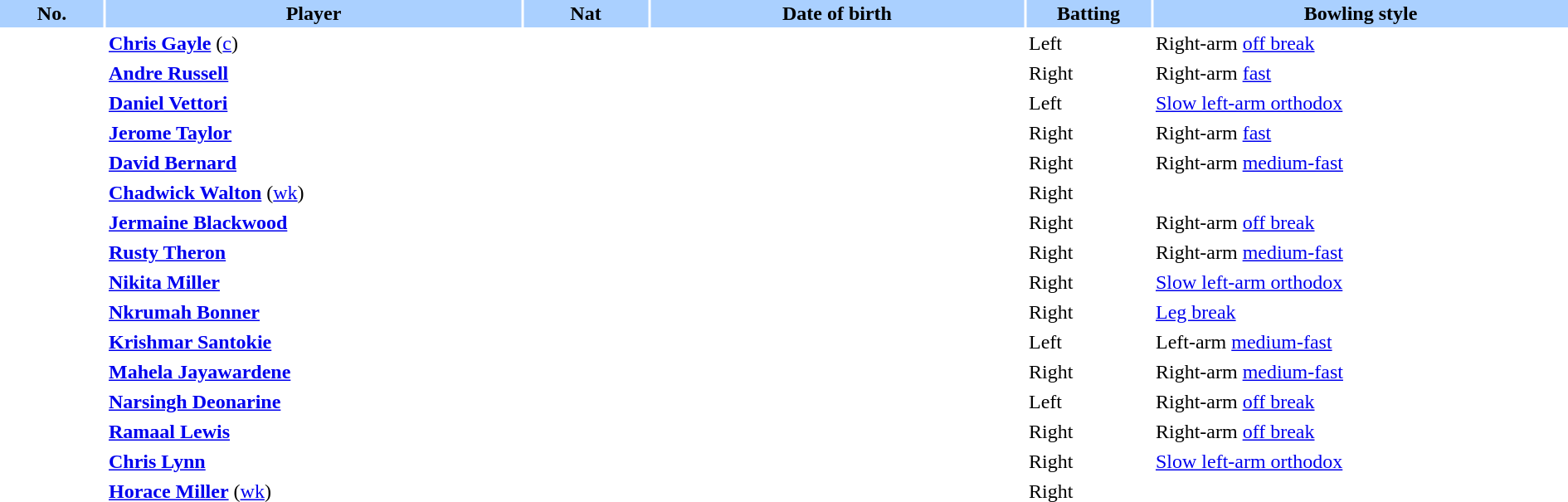<table border="0" cellspacing="2" cellpadding="2" style="width:100%;">
<tr style="background:#aad0ff;">
<th scope="col" style="width:5%;">No.</th>
<th scope="col" style="width:20%;">Player</th>
<th scope="col" style="width:6%;">Nat</th>
<th scope="col" style="width:18%;">Date of birth</th>
<th scope="col" style="width:6%;">Batting</th>
<th scope="col" style="width:20%;">Bowling style</th>
</tr>
<tr>
<td style="text-align:center"></td>
<td><strong><a href='#'>Chris Gayle</a></strong> (<a href='#'>c</a>)</td>
<td style="text-align:center"></td>
<td></td>
<td>Left</td>
<td>Right-arm <a href='#'>off break</a></td>
</tr>
<tr>
<td style="text-align:center"></td>
<td><strong><a href='#'>Andre Russell</a></strong></td>
<td style="text-align:center"></td>
<td></td>
<td>Right</td>
<td>Right-arm <a href='#'>fast</a></td>
</tr>
<tr>
<td style="text-align:center"></td>
<td><strong><a href='#'>Daniel Vettori</a></strong></td>
<td style="text-align:center"></td>
<td></td>
<td>Left</td>
<td><a href='#'>Slow left-arm orthodox</a></td>
</tr>
<tr>
<td style="text-align:center"></td>
<td><strong><a href='#'>Jerome Taylor</a></strong></td>
<td style="text-align:center"></td>
<td></td>
<td>Right</td>
<td>Right-arm <a href='#'>fast</a></td>
</tr>
<tr>
<td style="text-align:center"></td>
<td><strong><a href='#'>David Bernard</a></strong></td>
<td style="text-align:center"></td>
<td></td>
<td>Right</td>
<td>Right-arm <a href='#'>medium-fast</a></td>
</tr>
<tr>
<td style="text-align:center"></td>
<td><strong><a href='#'>Chadwick Walton</a></strong> (<a href='#'>wk</a>)</td>
<td style="text-align:center"></td>
<td></td>
<td>Right</td>
<td></td>
</tr>
<tr>
<td style="text-align:center"></td>
<td><strong><a href='#'>Jermaine Blackwood</a></strong></td>
<td style="text-align:center"></td>
<td></td>
<td>Right</td>
<td>Right-arm <a href='#'>off break</a></td>
</tr>
<tr>
<td style="text-align:center"></td>
<td><strong><a href='#'>Rusty Theron</a></strong></td>
<td style="text-align:center"></td>
<td></td>
<td>Right</td>
<td>Right-arm <a href='#'>medium-fast</a></td>
</tr>
<tr>
<td style="text-align:center"></td>
<td><strong><a href='#'>Nikita Miller</a></strong></td>
<td style="text-align:center"></td>
<td></td>
<td>Right</td>
<td><a href='#'>Slow left-arm orthodox</a></td>
</tr>
<tr>
<td style="text-align:center"></td>
<td><strong><a href='#'>Nkrumah Bonner</a></strong></td>
<td style="text-align:center"></td>
<td></td>
<td>Right</td>
<td><a href='#'>Leg break</a></td>
</tr>
<tr>
<td style="text-align:center"></td>
<td><strong><a href='#'>Krishmar Santokie</a></strong></td>
<td style="text-align:center"></td>
<td></td>
<td>Left</td>
<td>Left-arm <a href='#'>medium-fast</a></td>
</tr>
<tr>
<td style="text-align:center"></td>
<td><strong><a href='#'>Mahela Jayawardene</a></strong></td>
<td style="text-align:center"></td>
<td></td>
<td>Right</td>
<td>Right-arm <a href='#'>medium-fast</a></td>
</tr>
<tr>
<td style="text-align:center"></td>
<td><strong><a href='#'>Narsingh Deonarine</a></strong></td>
<td style="text-align:center"></td>
<td></td>
<td>Left</td>
<td>Right-arm <a href='#'>off break</a></td>
</tr>
<tr>
<td style="text-align:center"></td>
<td><strong><a href='#'>Ramaal Lewis</a></strong></td>
<td style="text-align:center"></td>
<td></td>
<td>Right</td>
<td>Right-arm <a href='#'>off break</a></td>
</tr>
<tr>
<td style="text-align:center"></td>
<td><strong><a href='#'>Chris Lynn</a></strong></td>
<td style="text-align:center"></td>
<td></td>
<td>Right</td>
<td><a href='#'>Slow left-arm orthodox</a></td>
</tr>
<tr>
<td style="text-align:center"></td>
<td><strong><a href='#'>Horace Miller</a></strong> (<a href='#'>wk</a>)</td>
<td style="text-align:center"></td>
<td></td>
<td>Right</td>
<td></td>
</tr>
</table>
